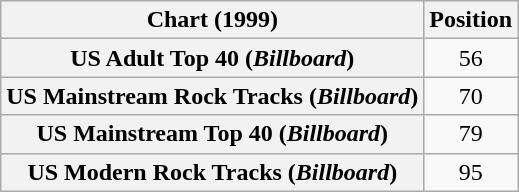<table class="wikitable sortable plainrowheaders" style="text-align:center">
<tr>
<th>Chart (1999)</th>
<th>Position</th>
</tr>
<tr>
<th scope="row">US Adult Top 40 (<em>Billboard</em>)</th>
<td>56</td>
</tr>
<tr>
<th scope="row">US Mainstream Rock Tracks (<em>Billboard</em>)</th>
<td>70</td>
</tr>
<tr>
<th scope="row">US Mainstream Top 40 (<em>Billboard</em>)</th>
<td>79</td>
</tr>
<tr>
<th scope="row">US Modern Rock Tracks (<em>Billboard</em>)</th>
<td>95</td>
</tr>
</table>
